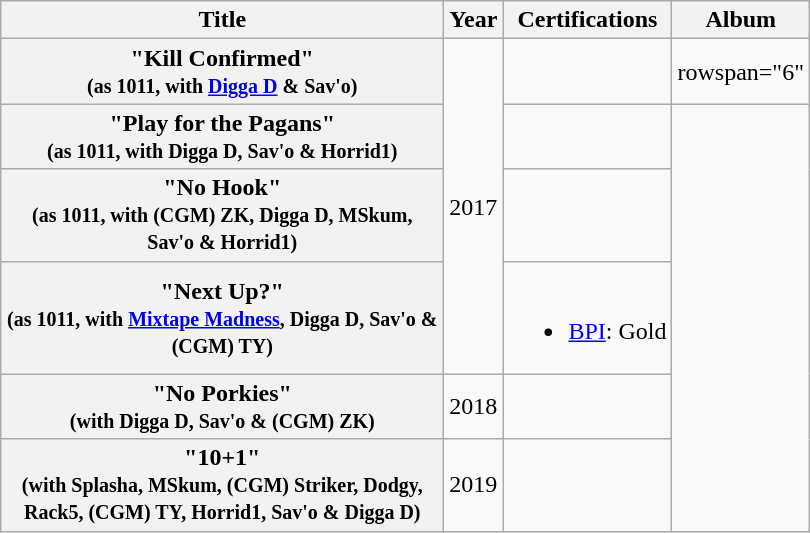<table class="wikitable plainrowheaders" style="text-align:center;">
<tr>
<th scope="col" rowspan="1" style="width:18em;">Title</th>
<th scope="col" rowspan="1" style="width:1em;">Year</th>
<th scope="col" rowspan="1">Certifications</th>
<th scope="col" rowspan="1">Album</th>
</tr>
<tr>
<th scope="row">"Kill Confirmed"<br><small>(as 1011, with <a href='#'>Digga D</a> & Sav'o)</small></th>
<td rowspan="4">2017</td>
<td></td>
<td>rowspan="6" </td>
</tr>
<tr>
<th scope="row">"Play for the Pagans"<br><small>(as 1011, with Digga D, Sav'o & Horrid1)</small></th>
<td></td>
</tr>
<tr>
<th scope="row">"No Hook"<br><small>(as 1011, with (CGM) ZK, Digga D, MSkum, Sav'o & Horrid1)</small></th>
<td></td>
</tr>
<tr>
<th scope="row">"Next Up?"<br><small>(as 1011, with <a href='#'>Mixtape Madness</a>, Digga D, Sav'o & (CGM) TY)</small></th>
<td><br><ul><li><a href='#'>BPI</a>: Gold</li></ul></td>
</tr>
<tr>
<th scope="row">"No Porkies"<br><small>(with Digga D, Sav'o & (CGM) ZK)</small></th>
<td>2018</td>
<td></td>
</tr>
<tr>
<th scope="row">"10+1"<br><small>(with Splasha, MSkum, (CGM) Striker, Dodgy, Rack5, (CGM) TY, Horrid1, Sav'o & Digga D)</small></th>
<td>2019</td>
<td></td>
</tr>
</table>
